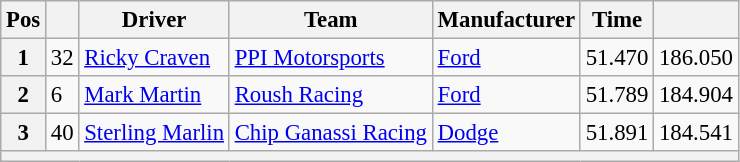<table class="wikitable" style="font-size:95%">
<tr>
<th>Pos</th>
<th></th>
<th>Driver</th>
<th>Team</th>
<th>Manufacturer</th>
<th>Time</th>
<th></th>
</tr>
<tr>
<th>1</th>
<td>32</td>
<td><a href='#'>Ricky Craven</a></td>
<td><a href='#'>PPI Motorsports</a></td>
<td><a href='#'>Ford</a></td>
<td>51.470</td>
<td>186.050</td>
</tr>
<tr>
<th>2</th>
<td>6</td>
<td><a href='#'>Mark Martin</a></td>
<td><a href='#'>Roush Racing</a></td>
<td><a href='#'>Ford</a></td>
<td>51.789</td>
<td>184.904</td>
</tr>
<tr>
<th>3</th>
<td>40</td>
<td><a href='#'>Sterling Marlin</a></td>
<td><a href='#'>Chip Ganassi Racing</a></td>
<td><a href='#'>Dodge</a></td>
<td>51.891</td>
<td>184.541</td>
</tr>
<tr>
<th colspan="7"></th>
</tr>
</table>
